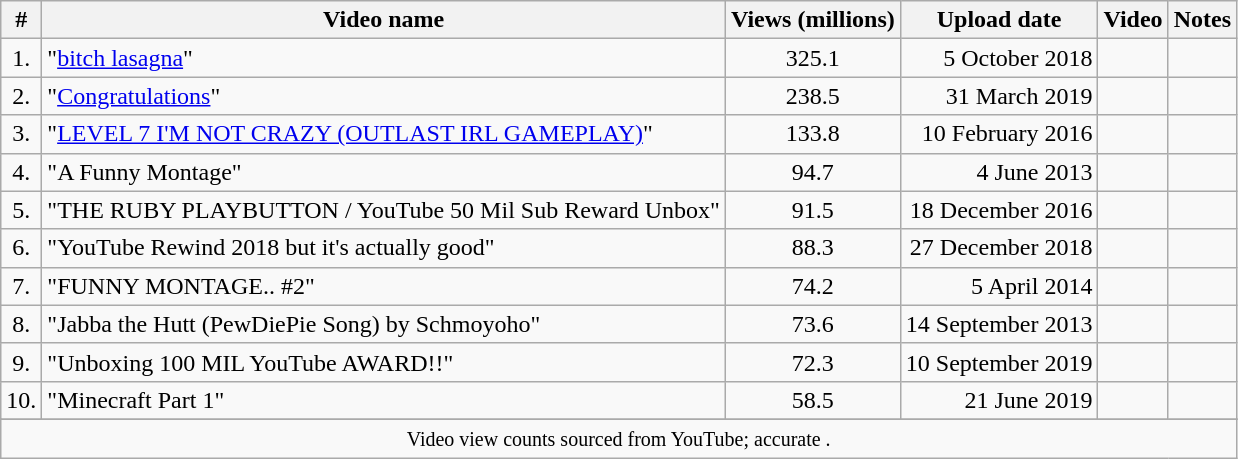<table class="wikitable sortable">
<tr>
<th align="center">#</th>
<th>Video name</th>
<th>Views (millions)</th>
<th align="center" data-sort-type="date">Upload date</th>
<th class="unsortable">Video</th>
<th class="unsortable">Notes</th>
</tr>
<tr>
<td align="center">1.</td>
<td>"<a href='#'>bitch lasagna</a>"</td>
<td align="center">325.1</td>
<td align="right">5 October 2018</td>
<td align="center"></td>
<td align="center"></td>
</tr>
<tr>
<td align="center">2.</td>
<td>"<a href='#'>Congratulations</a>"</td>
<td align="center">238.5</td>
<td align="right">31 March 2019</td>
<td align="center"></td>
<td align="center"></td>
</tr>
<tr>
<td align="center">3.</td>
<td>"<a href='#'>LEVEL 7  I'M NOT CRAZY (OUTLAST IRL GAMEPLAY)</a>"</td>
<td align="center">133.8</td>
<td align="right">10 February 2016</td>
<td align="center"></td>
<td align="center"></td>
</tr>
<tr>
<td align="center">4.</td>
<td>"A Funny Montage"</td>
<td align="center">94.7</td>
<td align="right">4 June 2013</td>
<td align="center"></td>
<td align="center"></td>
</tr>
<tr>
<td align="center">5.</td>
<td>"THE RUBY PLAYBUTTON / YouTube 50 Mil Sub Reward Unbox"</td>
<td align="center">91.5</td>
<td align="right ">18 December 2016</td>
<td align="center"></td>
<td align="center"></td>
</tr>
<tr>
<td align="center">6.</td>
<td>"YouTube Rewind 2018 but it's actually good"</td>
<td align="center">88.3</td>
<td align="right">27 December 2018</td>
<td align="center"></td>
<td align="center"></td>
</tr>
<tr>
<td align="center">7.</td>
<td>"FUNNY MONTAGE.. #2"</td>
<td align="center">74.2</td>
<td align="right">5 April 2014</td>
<td align="center"></td>
<td align="center"></td>
</tr>
<tr>
<td align="center">8.</td>
<td>"Jabba the Hutt (PewDiePie Song) by Schmoyoho"</td>
<td align="center">73.6</td>
<td align="right">14 September 2013</td>
<td align="center"></td>
<td align="center"></td>
</tr>
<tr>
<td align="center">9.</td>
<td>"Unboxing 100 MIL YouTube AWARD!!"</td>
<td align="center">72.3</td>
<td align="right">10 September 2019</td>
<td align="center"></td>
<td align="center"></td>
</tr>
<tr>
<td align="center">10.</td>
<td>"Minecraft Part 1"</td>
<td align="center">58.5</td>
<td align="right">21 June 2019</td>
<td align="center"></td>
<td align="center"></td>
</tr>
<tr>
</tr>
<tr class="sortbottom">
<td colspan="7" align="center"><small>Video view counts sourced from YouTube; accurate .</small></td>
</tr>
</table>
